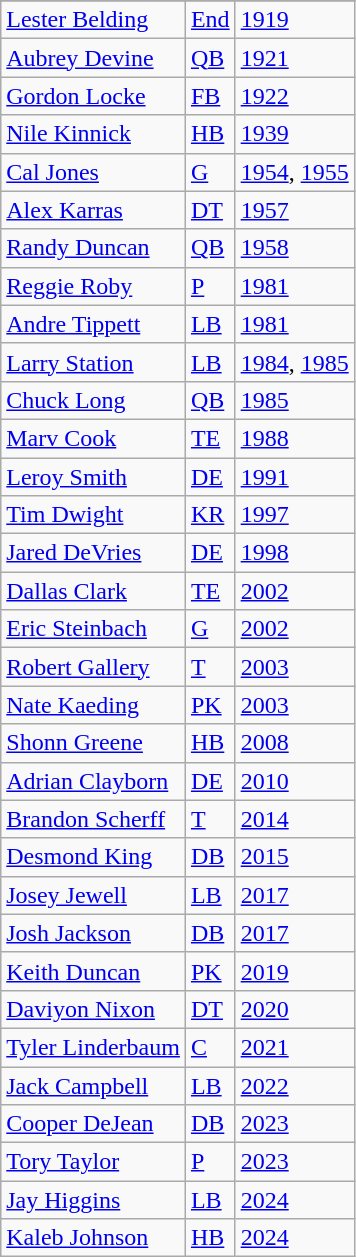<table class="wikitable">
<tr>
</tr>
<tr>
<td><a href='#'>Lester Belding</a></td>
<td><a href='#'>End</a></td>
<td><a href='#'>1919</a></td>
</tr>
<tr>
<td><a href='#'>Aubrey Devine</a></td>
<td><a href='#'>QB</a></td>
<td><a href='#'>1921</a></td>
</tr>
<tr>
<td><a href='#'>Gordon Locke</a></td>
<td><a href='#'>FB</a></td>
<td><a href='#'>1922</a></td>
</tr>
<tr>
<td><a href='#'>Nile Kinnick</a></td>
<td><a href='#'>HB</a></td>
<td><a href='#'>1939</a></td>
</tr>
<tr>
<td><a href='#'>Cal Jones</a></td>
<td><a href='#'>G</a></td>
<td><a href='#'>1954</a>, <a href='#'>1955</a></td>
</tr>
<tr>
<td><a href='#'>Alex Karras</a></td>
<td><a href='#'>DT</a></td>
<td><a href='#'>1957</a></td>
</tr>
<tr>
<td><a href='#'>Randy Duncan</a></td>
<td><a href='#'>QB</a></td>
<td><a href='#'>1958</a></td>
</tr>
<tr>
<td><a href='#'>Reggie Roby</a></td>
<td><a href='#'>P</a></td>
<td><a href='#'>1981</a></td>
</tr>
<tr>
<td><a href='#'>Andre Tippett</a></td>
<td><a href='#'>LB</a></td>
<td><a href='#'>1981</a></td>
</tr>
<tr>
<td><a href='#'>Larry Station</a></td>
<td><a href='#'>LB</a></td>
<td><a href='#'>1984</a>, <a href='#'>1985</a></td>
</tr>
<tr>
<td><a href='#'>Chuck Long</a></td>
<td><a href='#'>QB</a></td>
<td><a href='#'>1985</a></td>
</tr>
<tr>
<td><a href='#'>Marv Cook</a></td>
<td><a href='#'>TE</a></td>
<td><a href='#'>1988</a></td>
</tr>
<tr>
<td><a href='#'>Leroy Smith</a></td>
<td><a href='#'>DE</a></td>
<td><a href='#'>1991</a></td>
</tr>
<tr>
<td><a href='#'>Tim Dwight</a></td>
<td><a href='#'>KR</a></td>
<td><a href='#'>1997</a></td>
</tr>
<tr>
<td><a href='#'>Jared DeVries</a></td>
<td><a href='#'>DE</a></td>
<td><a href='#'>1998</a></td>
</tr>
<tr>
<td><a href='#'>Dallas Clark</a></td>
<td><a href='#'>TE</a></td>
<td><a href='#'>2002</a></td>
</tr>
<tr>
<td><a href='#'>Eric Steinbach</a></td>
<td><a href='#'>G</a></td>
<td><a href='#'>2002</a></td>
</tr>
<tr>
<td><a href='#'>Robert Gallery</a></td>
<td><a href='#'>T</a></td>
<td><a href='#'>2003</a></td>
</tr>
<tr>
<td><a href='#'>Nate Kaeding</a></td>
<td><a href='#'>PK</a></td>
<td><a href='#'>2003</a></td>
</tr>
<tr>
<td><a href='#'>Shonn Greene</a></td>
<td><a href='#'>HB</a></td>
<td><a href='#'>2008</a></td>
</tr>
<tr>
<td><a href='#'>Adrian Clayborn</a></td>
<td><a href='#'>DE</a></td>
<td><a href='#'>2010</a></td>
</tr>
<tr>
<td><a href='#'>Brandon Scherff</a></td>
<td><a href='#'>T</a></td>
<td><a href='#'>2014</a></td>
</tr>
<tr>
<td><a href='#'>Desmond King</a></td>
<td><a href='#'>DB</a></td>
<td><a href='#'>2015</a></td>
</tr>
<tr>
<td><a href='#'>Josey Jewell</a></td>
<td><a href='#'>LB</a></td>
<td><a href='#'>2017</a></td>
</tr>
<tr>
<td><a href='#'>Josh Jackson</a></td>
<td><a href='#'>DB</a></td>
<td><a href='#'>2017</a></td>
</tr>
<tr>
<td><a href='#'>Keith Duncan</a></td>
<td><a href='#'>PK</a></td>
<td><a href='#'>2019</a></td>
</tr>
<tr>
<td><a href='#'>Daviyon Nixon</a></td>
<td><a href='#'>DT</a></td>
<td><a href='#'>2020</a></td>
</tr>
<tr>
<td><a href='#'>Tyler Linderbaum</a></td>
<td><a href='#'>C</a></td>
<td><a href='#'>2021</a></td>
</tr>
<tr>
<td><a href='#'>Jack Campbell</a></td>
<td><a href='#'>LB</a></td>
<td><a href='#'>2022</a></td>
</tr>
<tr>
<td><a href='#'>Cooper DeJean</a></td>
<td><a href='#'>DB</a></td>
<td><a href='#'>2023</a></td>
</tr>
<tr>
<td><a href='#'>Tory Taylor</a></td>
<td><a href='#'>P</a></td>
<td><a href='#'>2023</a></td>
</tr>
<tr>
<td><a href='#'>Jay Higgins</a></td>
<td><a href='#'>LB</a></td>
<td><a href='#'>2024</a></td>
</tr>
<tr>
<td><a href='#'>Kaleb Johnson</a></td>
<td><a href='#'>HB</a></td>
<td><a href='#'>2024</a></td>
</tr>
</table>
